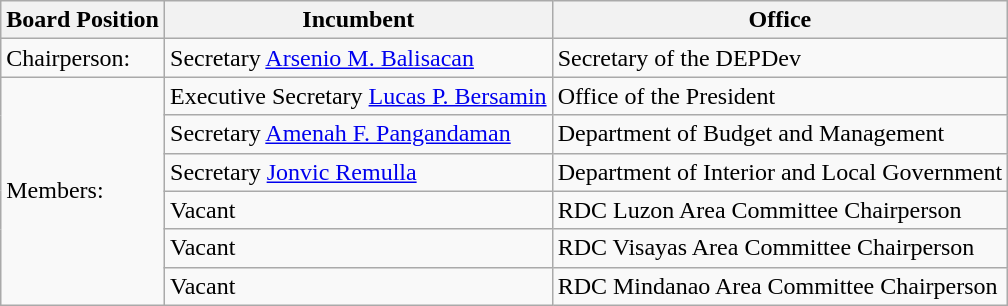<table class="wikitable">
<tr>
<th>Board Position</th>
<th>Incumbent</th>
<th>Office</th>
</tr>
<tr>
<td>Chairperson:</td>
<td>Secretary <a href='#'>Arsenio M. Balisacan</a></td>
<td>Secretary of the DEPDev</td>
</tr>
<tr>
<td rowspan="6">Members:</td>
<td>Executive Secretary <a href='#'>Lucas P. Bersamin</a></td>
<td>Office of the President</td>
</tr>
<tr>
<td>Secretary <a href='#'>Amenah F. Pangandaman</a></td>
<td>Department of Budget and Management</td>
</tr>
<tr>
<td>Secretary <a href='#'>Jonvic Remulla</a></td>
<td>Department of Interior and Local Government</td>
</tr>
<tr>
<td>Vacant</td>
<td>RDC Luzon Area Committee Chairperson</td>
</tr>
<tr>
<td>Vacant</td>
<td>RDC Visayas Area Committee Chairperson</td>
</tr>
<tr>
<td>Vacant</td>
<td>RDC Mindanao Area Committee Chairperson</td>
</tr>
</table>
